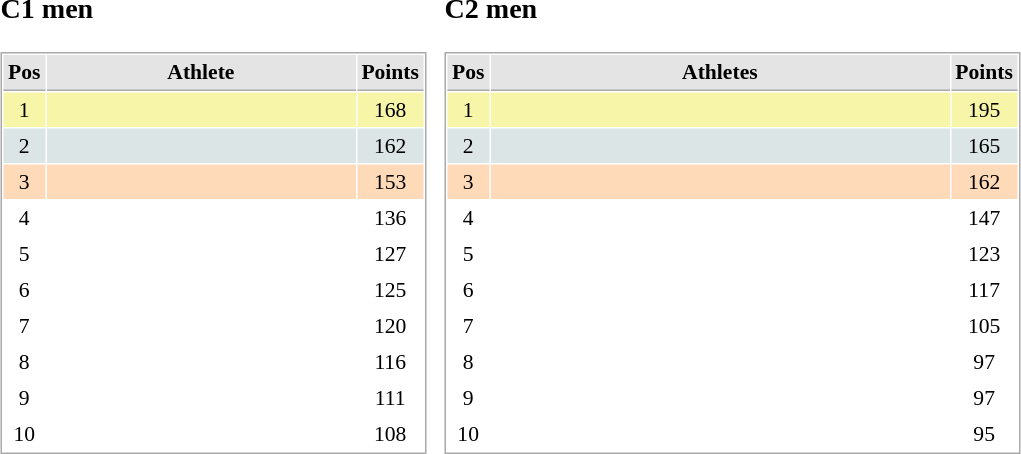<table border="0" cellspacing="10">
<tr>
<td><br><h3>C1 men</h3><table cellspacing="1" cellpadding="3" style="border:1px solid #AAAAAA;font-size:90%">
<tr bgcolor="#E4E4E4">
<th style="border-bottom:1px solid #AAAAAA" width=10>Pos</th>
<th style="border-bottom:1px solid #AAAAAA" width=200>Athlete</th>
<th style="border-bottom:1px solid #AAAAAA" width=20>Points</th>
</tr>
<tr align="center"  bgcolor="#F7F6A8">
<td>1</td>
<td align="left"></td>
<td>168</td>
</tr>
<tr align="center"  bgcolor="#DCE5E5">
<td>2</td>
<td align="left"></td>
<td>162</td>
</tr>
<tr align="center" bgcolor="#FFDAB9">
<td>3</td>
<td align="left"></td>
<td>153</td>
</tr>
<tr align="center">
<td>4</td>
<td align="left"></td>
<td>136</td>
</tr>
<tr align="center">
<td>5</td>
<td align="left"></td>
<td>127</td>
</tr>
<tr align="center">
<td>6</td>
<td align="left"></td>
<td>125</td>
</tr>
<tr align="center">
<td>7</td>
<td align="left"></td>
<td>120</td>
</tr>
<tr align="center">
<td>8</td>
<td align="left"></td>
<td>116</td>
</tr>
<tr align="center">
<td>9</td>
<td align="left"></td>
<td>111</td>
</tr>
<tr align="center">
<td>10</td>
<td align="left"></td>
<td>108</td>
</tr>
</table>
</td>
<td><br><h3>C2 men</h3><table cellspacing="1" cellpadding="3" style="border:1px solid #AAAAAA;font-size:90%">
<tr bgcolor="#E4E4E4">
<th style="border-bottom:1px solid #AAAAAA" width=10>Pos</th>
<th style="border-bottom:1px solid #AAAAAA" width=300>Athletes</th>
<th style="border-bottom:1px solid #AAAAAA" width=20>Points</th>
</tr>
<tr align="center"  bgcolor="#F7F6A8">
<td>1</td>
<td align="left"></td>
<td>195</td>
</tr>
<tr align="center"  bgcolor="#DCE5E5">
<td>2</td>
<td align="left"></td>
<td>165</td>
</tr>
<tr align="center" bgcolor="#FFDAB9">
<td>3</td>
<td align="left"></td>
<td>162</td>
</tr>
<tr align="center">
<td>4</td>
<td align="left"></td>
<td>147</td>
</tr>
<tr align="center">
<td>5</td>
<td align="left"></td>
<td>123</td>
</tr>
<tr align="center">
<td>6</td>
<td align="left"></td>
<td>117</td>
</tr>
<tr align="center">
<td>7</td>
<td align="left"></td>
<td>105</td>
</tr>
<tr align="center">
<td>8</td>
<td align="left"></td>
<td>97</td>
</tr>
<tr align="center">
<td>9</td>
<td align="left"></td>
<td>97</td>
</tr>
<tr align="center">
<td>10</td>
<td align="left"></td>
<td>95</td>
</tr>
</table>
</td>
</tr>
</table>
